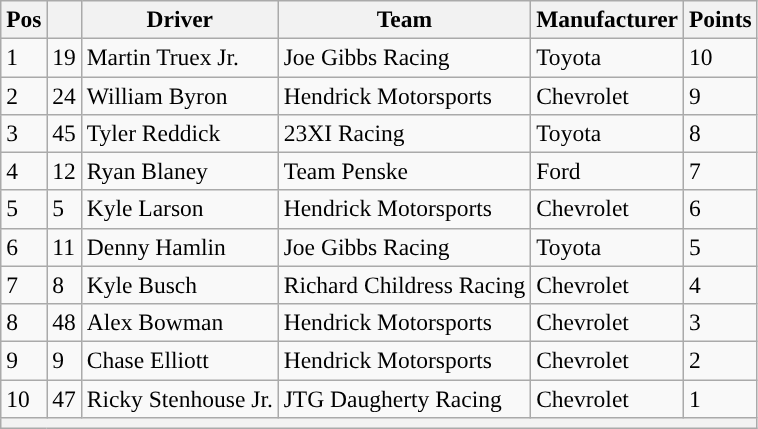<table class="wikitable" style="font-size:98%">
<tr>
<th>Pos</th>
<th></th>
<th>Driver</th>
<th>Team</th>
<th>Manufacturer</th>
<th>Points</th>
</tr>
<tr>
<td>1</td>
<td>19</td>
<td>Martin Truex Jr.</td>
<td>Joe Gibbs Racing</td>
<td>Toyota</td>
<td>10</td>
</tr>
<tr>
<td>2</td>
<td>24</td>
<td>William Byron</td>
<td>Hendrick Motorsports</td>
<td>Chevrolet</td>
<td>9</td>
</tr>
<tr>
<td>3</td>
<td>45</td>
<td>Tyler Reddick</td>
<td>23XI Racing</td>
<td>Toyota</td>
<td>8</td>
</tr>
<tr>
<td>4</td>
<td>12</td>
<td>Ryan Blaney</td>
<td>Team Penske</td>
<td>Ford</td>
<td>7</td>
</tr>
<tr>
<td>5</td>
<td>5</td>
<td>Kyle Larson</td>
<td>Hendrick Motorsports</td>
<td>Chevrolet</td>
<td>6</td>
</tr>
<tr>
<td>6</td>
<td>11</td>
<td>Denny Hamlin</td>
<td>Joe Gibbs Racing</td>
<td>Toyota</td>
<td>5</td>
</tr>
<tr>
<td>7</td>
<td>8</td>
<td>Kyle Busch</td>
<td>Richard Childress Racing</td>
<td>Chevrolet</td>
<td>4</td>
</tr>
<tr>
<td>8</td>
<td>48</td>
<td>Alex Bowman</td>
<td>Hendrick Motorsports</td>
<td>Chevrolet</td>
<td>3</td>
</tr>
<tr>
<td>9</td>
<td>9</td>
<td>Chase Elliott</td>
<td>Hendrick Motorsports</td>
<td>Chevrolet</td>
<td>2</td>
</tr>
<tr>
<td>10</td>
<td>47</td>
<td>Ricky Stenhouse Jr.</td>
<td>JTG Daugherty Racing</td>
<td>Chevrolet</td>
<td>1</td>
</tr>
<tr>
<th colspan="6"></th>
</tr>
</table>
